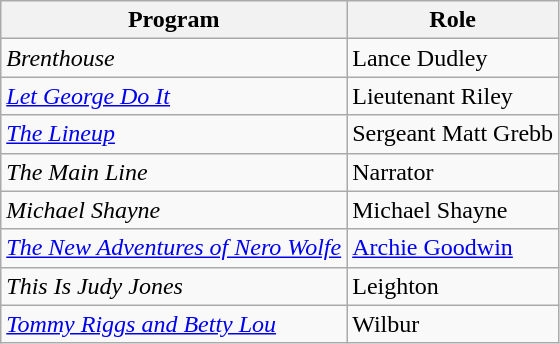<table class="wikitable">
<tr>
<th>Program</th>
<th>Role</th>
</tr>
<tr>
<td><em>Brenthouse</em></td>
<td>Lance Dudley </td>
</tr>
<tr>
<td><em><a href='#'>Let George Do It</a></em></td>
<td>Lieutenant Riley</td>
</tr>
<tr>
<td><em><a href='#'>The Lineup</a></em></td>
<td>Sergeant Matt Grebb</td>
</tr>
<tr>
<td><em>The Main Line</em></td>
<td>Narrator</td>
</tr>
<tr>
<td><em>Michael Shayne</em></td>
<td>Michael Shayne</td>
</tr>
<tr>
<td><em><a href='#'>The New Adventures of Nero Wolfe</a></em></td>
<td><a href='#'>Archie Goodwin</a></td>
</tr>
<tr>
<td><em>This Is Judy Jones</em></td>
<td>Leighton</td>
</tr>
<tr>
<td><em><a href='#'>Tommy Riggs and Betty Lou</a></em></td>
<td>Wilbur</td>
</tr>
</table>
